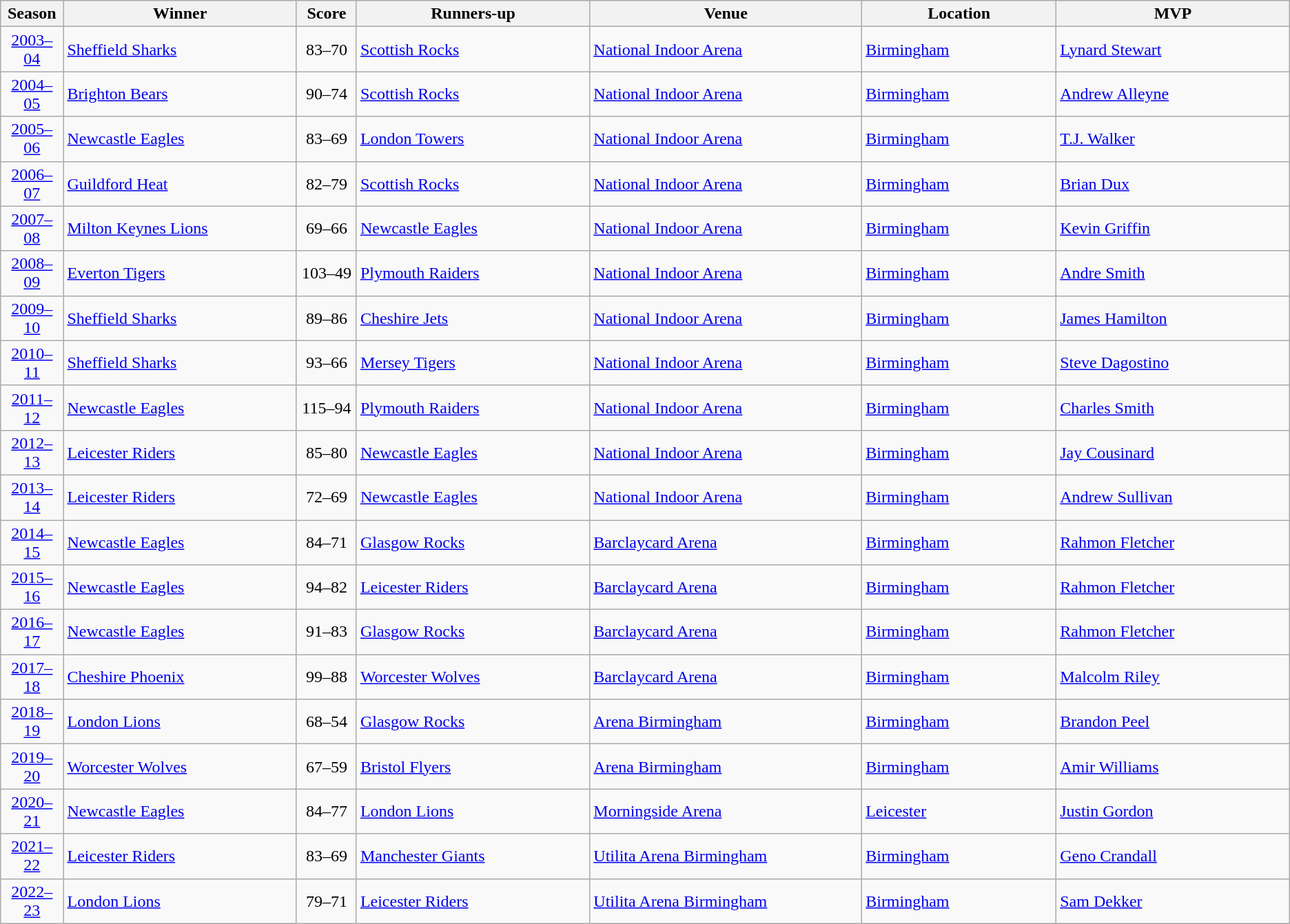<table class="sortable wikitable">
<tr>
<th width=1%>Season</th>
<th width=12%>Winner</th>
<th width=2%>Score</th>
<th width=12%>Runners-up</th>
<th width=14%>Venue</th>
<th width=10%>Location</th>
<th width=12%>MVP</th>
</tr>
<tr>
<td align=center><a href='#'>2003–04</a></td>
<td><a href='#'>Sheffield Sharks</a></td>
<td align=center>83–70</td>
<td><a href='#'>Scottish Rocks</a></td>
<td><a href='#'>National Indoor Arena</a></td>
<td><a href='#'>Birmingham</a></td>
<td> <a href='#'>Lynard Stewart</a></td>
</tr>
<tr>
<td align=center><a href='#'>2004–05</a></td>
<td><a href='#'>Brighton Bears</a></td>
<td align=center>90–74</td>
<td><a href='#'>Scottish Rocks</a></td>
<td><a href='#'>National Indoor Arena</a></td>
<td><a href='#'>Birmingham</a></td>
<td> <a href='#'>Andrew Alleyne</a></td>
</tr>
<tr>
<td align=center><a href='#'>2005–06</a></td>
<td><a href='#'>Newcastle Eagles</a></td>
<td align=center>83–69</td>
<td><a href='#'>London Towers</a></td>
<td><a href='#'>National Indoor Arena</a></td>
<td><a href='#'>Birmingham</a></td>
<td> <a href='#'>T.J. Walker</a></td>
</tr>
<tr>
<td align=center><a href='#'>2006–07</a></td>
<td><a href='#'>Guildford Heat</a></td>
<td align=center>82–79</td>
<td><a href='#'>Scottish Rocks</a></td>
<td><a href='#'>National Indoor Arena</a></td>
<td><a href='#'>Birmingham</a></td>
<td> <a href='#'>Brian Dux</a></td>
</tr>
<tr>
<td align=center><a href='#'>2007–08</a></td>
<td><a href='#'>Milton Keynes Lions</a></td>
<td align=center>69–66</td>
<td><a href='#'>Newcastle Eagles</a></td>
<td><a href='#'>National Indoor Arena</a></td>
<td><a href='#'>Birmingham</a></td>
<td> <a href='#'>Kevin Griffin</a></td>
</tr>
<tr>
<td align=center><a href='#'>2008–09</a></td>
<td><a href='#'>Everton Tigers</a></td>
<td align=center>103–49</td>
<td><a href='#'>Plymouth Raiders</a></td>
<td><a href='#'>National Indoor Arena</a></td>
<td><a href='#'>Birmingham</a></td>
<td> <a href='#'>Andre Smith</a></td>
</tr>
<tr>
<td align=center><a href='#'>2009–10</a></td>
<td><a href='#'>Sheffield Sharks</a></td>
<td align=center>89–86</td>
<td><a href='#'>Cheshire Jets</a></td>
<td><a href='#'>National Indoor Arena</a></td>
<td><a href='#'>Birmingham</a></td>
<td>  <a href='#'>James Hamilton</a></td>
</tr>
<tr>
<td align=center><a href='#'>2010–11</a></td>
<td><a href='#'>Sheffield Sharks</a></td>
<td align=center>93–66</td>
<td><a href='#'>Mersey Tigers</a></td>
<td><a href='#'>National Indoor Arena</a></td>
<td><a href='#'>Birmingham</a></td>
<td> <a href='#'>Steve Dagostino</a></td>
</tr>
<tr>
<td align=center><a href='#'>2011–12</a></td>
<td><a href='#'>Newcastle Eagles</a></td>
<td align=center>115–94</td>
<td><a href='#'>Plymouth Raiders</a></td>
<td><a href='#'>National Indoor Arena</a></td>
<td><a href='#'>Birmingham</a></td>
<td>  <a href='#'>Charles Smith</a></td>
</tr>
<tr>
<td align=center><a href='#'>2012–13</a></td>
<td><a href='#'>Leicester Riders</a></td>
<td align=center>85–80</td>
<td><a href='#'>Newcastle Eagles</a></td>
<td><a href='#'>National Indoor Arena</a></td>
<td><a href='#'>Birmingham</a></td>
<td> <a href='#'>Jay Cousinard</a></td>
</tr>
<tr>
<td align=center><a href='#'>2013–14</a></td>
<td><a href='#'>Leicester Riders</a></td>
<td align=center>72–69</td>
<td><a href='#'>Newcastle Eagles</a></td>
<td><a href='#'>National Indoor Arena</a></td>
<td><a href='#'>Birmingham</a></td>
<td> <a href='#'>Andrew Sullivan</a></td>
</tr>
<tr>
<td align=center><a href='#'>2014–15</a></td>
<td><a href='#'>Newcastle Eagles</a></td>
<td align=center>84–71</td>
<td><a href='#'>Glasgow Rocks</a></td>
<td><a href='#'>Barclaycard Arena</a></td>
<td><a href='#'>Birmingham</a></td>
<td> <a href='#'>Rahmon Fletcher</a></td>
</tr>
<tr>
<td align=center><a href='#'>2015–16</a></td>
<td><a href='#'>Newcastle Eagles</a></td>
<td align=center>94–82</td>
<td><a href='#'>Leicester Riders</a></td>
<td><a href='#'>Barclaycard Arena</a></td>
<td><a href='#'>Birmingham</a></td>
<td> <a href='#'>Rahmon Fletcher</a></td>
</tr>
<tr>
<td align=center><a href='#'>2016–17</a></td>
<td><a href='#'>Newcastle Eagles</a></td>
<td align=center>91–83</td>
<td><a href='#'>Glasgow Rocks</a></td>
<td><a href='#'>Barclaycard Arena</a></td>
<td><a href='#'>Birmingham</a></td>
<td> <a href='#'>Rahmon Fletcher</a></td>
</tr>
<tr>
<td align=center><a href='#'>2017–18</a></td>
<td><a href='#'>Cheshire Phoenix</a></td>
<td align=center>99–88</td>
<td><a href='#'>Worcester Wolves</a></td>
<td><a href='#'>Barclaycard Arena</a></td>
<td><a href='#'>Birmingham</a></td>
<td> <a href='#'>Malcolm Riley</a></td>
</tr>
<tr>
<td align=center><a href='#'>2018–19</a></td>
<td><a href='#'>London Lions</a></td>
<td align=center>68–54</td>
<td><a href='#'>Glasgow Rocks</a></td>
<td><a href='#'>Arena Birmingham</a></td>
<td><a href='#'>Birmingham</a></td>
<td> <a href='#'>Brandon Peel</a></td>
</tr>
<tr>
<td align=center><a href='#'>2019–20</a></td>
<td><a href='#'>Worcester Wolves</a></td>
<td align=center>67–59</td>
<td><a href='#'>Bristol Flyers</a></td>
<td><a href='#'>Arena Birmingham</a></td>
<td><a href='#'>Birmingham</a></td>
<td> <a href='#'>Amir Williams</a></td>
</tr>
<tr>
<td align=center><a href='#'>2020–21</a></td>
<td><a href='#'>Newcastle Eagles</a></td>
<td align=center>84–77</td>
<td><a href='#'>London Lions</a></td>
<td><a href='#'>Morningside Arena</a></td>
<td><a href='#'>Leicester</a></td>
<td> <a href='#'>Justin Gordon</a></td>
</tr>
<tr>
<td align=center><a href='#'>2021–22</a></td>
<td><a href='#'>Leicester Riders</a></td>
<td align=center>83–69</td>
<td><a href='#'>Manchester Giants</a></td>
<td><a href='#'>Utilita Arena Birmingham</a></td>
<td><a href='#'>Birmingham</a></td>
<td> <a href='#'>Geno Crandall</a></td>
</tr>
<tr>
<td align=center><a href='#'>2022–23</a></td>
<td><a href='#'>London Lions</a></td>
<td align=center>79–71</td>
<td><a href='#'>Leicester Riders</a></td>
<td><a href='#'>Utilita Arena Birmingham</a></td>
<td><a href='#'>Birmingham</a></td>
<td> <a href='#'>Sam Dekker</a></td>
</tr>
</table>
